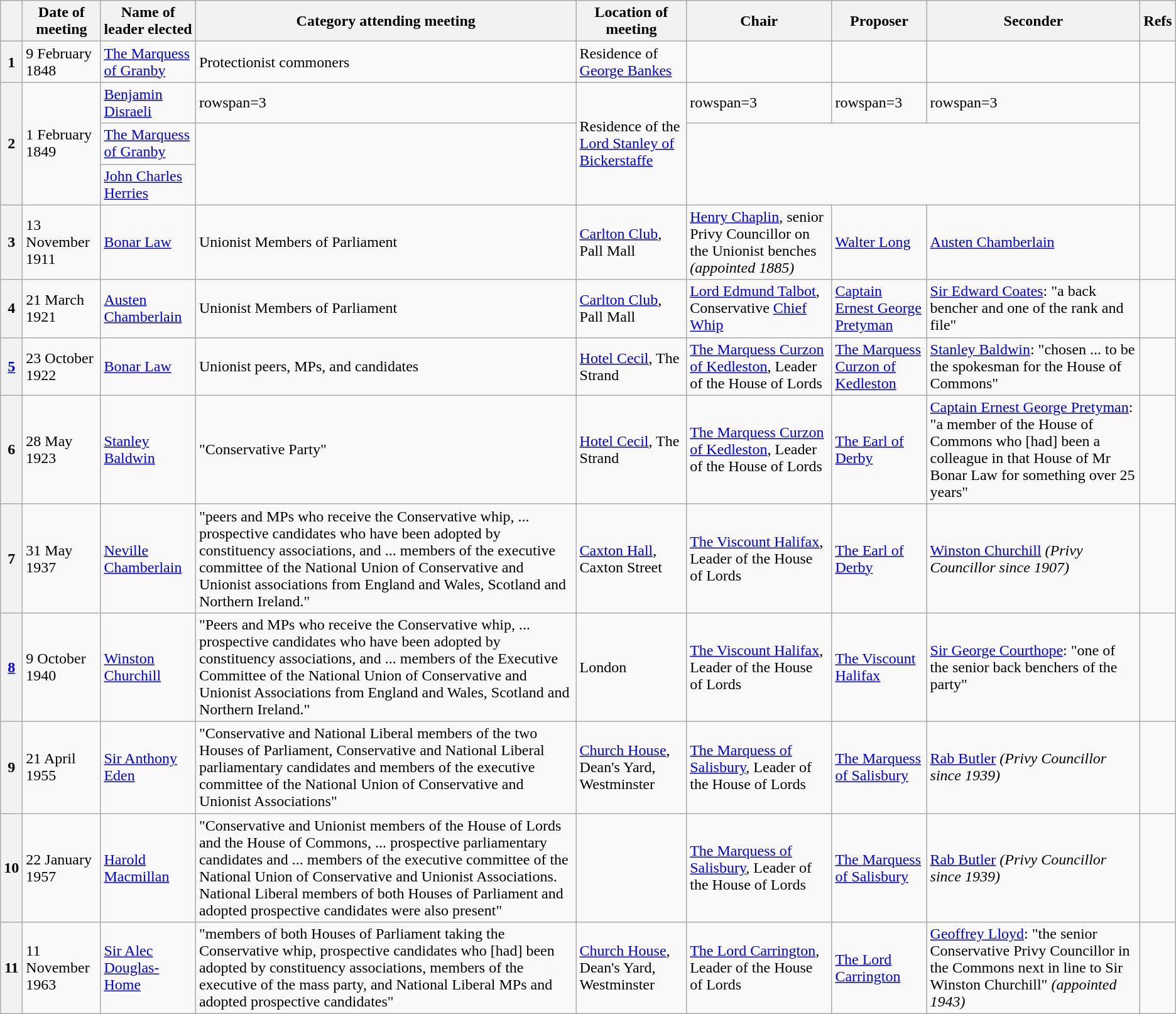<table class="wikitable sortable">
<tr>
<th></th>
<th>Date of meeting</th>
<th>Name of leader elected</th>
<th>Category attending meeting</th>
<th>Location of meeting</th>
<th>Chair</th>
<th>Proposer</th>
<th>Seconder</th>
<th>Refs</th>
</tr>
<tr>
<th>1</th>
<td>9 February 1848</td>
<td><a href='#'>The Marquess of Granby</a></td>
<td>Protectionist commoners</td>
<td>Residence of <a href='#'>George Bankes</a></td>
<td></td>
<td></td>
<td></td>
<td><br></td>
</tr>
<tr>
<th rowspan=3>2</th>
<td rowspan=3>1 February 1849</td>
<td><a href='#'>Benjamin Disraeli</a></td>
<td>rowspan=3 </td>
<td rowspan=3>Residence of the <a href='#'>Lord Stanley of Bickerstaffe</a></td>
<td>rowspan=3 </td>
<td>rowspan=3 </td>
<td>rowspan=3 </td>
<td rowspan=3></td>
</tr>
<tr>
<td><a href='#'>The Marquess of Granby</a></td>
</tr>
<tr>
<td><a href='#'>John Charles Herries</a></td>
</tr>
<tr>
<th>3</th>
<td>13 November 1911</td>
<td><a href='#'>Bonar Law</a></td>
<td>Unionist Members of Parliament</td>
<td><a href='#'>Carlton Club</a>, Pall Mall</td>
<td><a href='#'>Henry Chaplin</a>, senior Privy Councillor on the Unionist benches <em>(appointed 1885)</em></td>
<td><a href='#'>Walter Long</a></td>
<td><a href='#'>Austen Chamberlain</a></td>
<td></td>
</tr>
<tr>
<th>4</th>
<td>21 March 1921</td>
<td><a href='#'>Austen Chamberlain</a></td>
<td>Unionist Members of Parliament</td>
<td><a href='#'>Carlton Club</a>, Pall Mall</td>
<td><a href='#'>Lord Edmund Talbot</a>, Conservative <a href='#'>Chief Whip</a></td>
<td><a href='#'>Captain Ernest George Pretyman</a></td>
<td><a href='#'>Sir Edward Coates</a>: "a back bencher and one of the rank and file"</td>
<td></td>
</tr>
<tr>
<th><a href='#'>5</a></th>
<td>23 October 1922</td>
<td><a href='#'>Bonar Law</a></td>
<td>Unionist peers, MPs, and candidates</td>
<td><a href='#'>Hotel Cecil</a>, The Strand</td>
<td><a href='#'>The Marquess Curzon of Kedleston</a>, Leader of the House of Lords</td>
<td><a href='#'>The Marquess Curzon of Kedleston</a></td>
<td><a href='#'>Stanley Baldwin</a>: "chosen ... to be the spokesman for the House of Commons"</td>
<td></td>
</tr>
<tr>
<th>6</th>
<td>28 May 1923</td>
<td><a href='#'>Stanley Baldwin</a></td>
<td>"Conservative Party"</td>
<td><a href='#'>Hotel Cecil</a>, The Strand</td>
<td><a href='#'>The Marquess Curzon of Kedleston</a>, Leader of the House of Lords</td>
<td><a href='#'>The Earl of Derby</a></td>
<td><a href='#'>Captain Ernest George Pretyman</a>: "a member of the House of Commons who [had] been a colleague in that House of Mr Bonar Law for something over 25 years"</td>
<td></td>
</tr>
<tr>
<th>7</th>
<td>31 May 1937</td>
<td><a href='#'>Neville Chamberlain</a></td>
<td>"peers and MPs who receive the Conservative whip, ... prospective candidates who have been adopted by constituency associations, and ... members of the executive committee of the National Union of Conservative and Unionist associations from England and Wales, Scotland and Northern Ireland."</td>
<td><a href='#'>Caxton Hall</a>, Caxton Street</td>
<td><a href='#'>The Viscount Halifax</a>, Leader of the House of Lords</td>
<td><a href='#'>The Earl of Derby</a></td>
<td><a href='#'>Winston Churchill</a> <em>(Privy Councillor since 1907)</em></td>
<td></td>
</tr>
<tr>
<th><a href='#'>8</a></th>
<td>9 October 1940</td>
<td><a href='#'>Winston Churchill</a></td>
<td>"Peers and MPs who receive the Conservative whip, ... prospective candidates who have been adopted by constituency associations, and ... members of the Executive Committee of the National Union of Conservative and Unionist Associations from England and Wales, Scotland and Northern Ireland."</td>
<td>London</td>
<td><a href='#'>The Viscount Halifax</a>, Leader of the House of Lords</td>
<td><a href='#'>The Viscount Halifax</a></td>
<td><a href='#'>Sir George Courthope</a>: "one of the senior back benchers of the party"</td>
<td></td>
</tr>
<tr>
<th>9</th>
<td>21 April 1955</td>
<td><a href='#'>Sir Anthony Eden</a></td>
<td>"Conservative and National Liberal members of the two Houses of Parliament, Conservative and National Liberal parliamentary candidates and members of the executive committee of the National Union of Conservative and Unionist Associations"</td>
<td><a href='#'>Church House</a>, Dean's Yard, Westminster</td>
<td><a href='#'>The Marquess of Salisbury</a>, Leader of the House of Lords</td>
<td><a href='#'>The Marquess of Salisbury</a></td>
<td><a href='#'>Rab Butler</a> <em>(Privy Councillor since 1939)</em></td>
<td></td>
</tr>
<tr>
<th>10</th>
<td>22 January 1957</td>
<td><a href='#'>Harold Macmillan</a></td>
<td>"Conservative and Unionist members of the House of Lords and the House of Commons, ... prospective parliamentary candidates and ... members of the executive committee of the National Union of Conservative and Unionist Associations. National Liberal members of both Houses of Parliament and adopted prospective candidates were also present"</td>
<td></td>
<td><a href='#'>The Marquess of Salisbury</a>, Leader of the House of Lords</td>
<td><a href='#'>The Marquess of Salisbury</a></td>
<td><a href='#'>Rab Butler</a> <em>(Privy Councillor since 1939)</em></td>
<td></td>
</tr>
<tr>
<th>11</th>
<td>11 November 1963</td>
<td><a href='#'>Sir Alec Douglas-Home</a></td>
<td>"members of both Houses of Parliament taking the Conservative whip, prospective candidates who [had] been adopted by constituency associations, members of the executive of the mass party, and National Liberal MPs and adopted prospective candidates"</td>
<td><a href='#'>Church House</a>, Dean's Yard, Westminster</td>
<td><a href='#'>The Lord Carrington</a>, Leader of the House of Lords</td>
<td><a href='#'>The Lord Carrington</a></td>
<td><a href='#'>Geoffrey Lloyd</a>: "the senior Conservative Privy Councillor in the Commons next in line to Sir Winston Churchill" <em>(appointed 1943)</em></td>
<td></td>
</tr>
</table>
